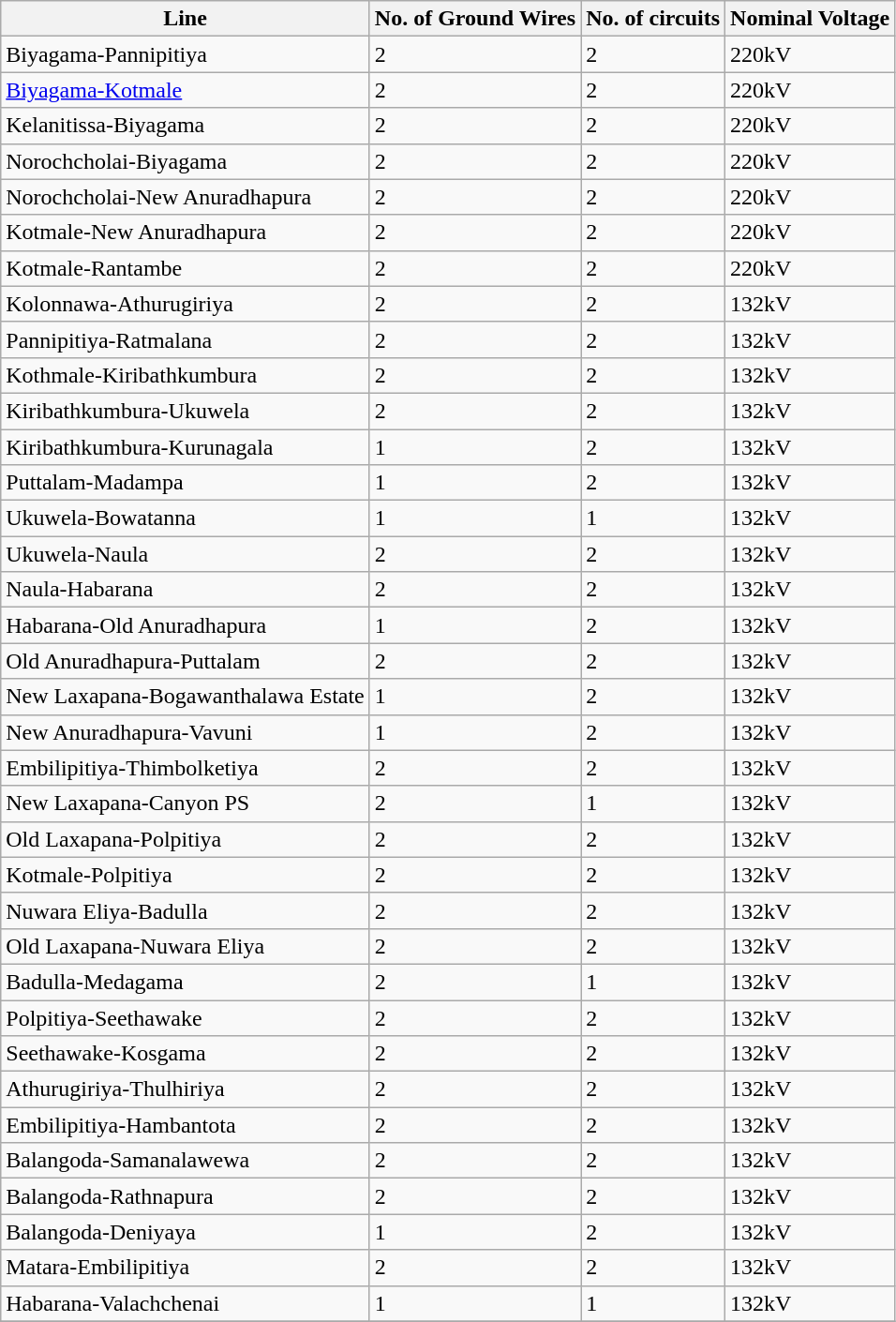<table class="wikitable sortable">
<tr>
<th scope="col">Line</th>
<th scope="col">No. of Ground Wires</th>
<th scope="col">No. of circuits</th>
<th scope="col">Nominal Voltage</th>
</tr>
<tr>
<td>Biyagama-Pannipitiya</td>
<td>2</td>
<td>2</td>
<td>220kV</td>
</tr>
<tr>
<td><a href='#'>Biyagama-Kotmale</a></td>
<td>2</td>
<td>2</td>
<td>220kV</td>
</tr>
<tr>
<td>Kelanitissa-Biyagama</td>
<td>2</td>
<td>2</td>
<td>220kV</td>
</tr>
<tr>
<td>Norochcholai-Biyagama</td>
<td>2</td>
<td>2</td>
<td>220kV</td>
</tr>
<tr>
<td>Norochcholai-New Anuradhapura</td>
<td>2</td>
<td>2</td>
<td>220kV</td>
</tr>
<tr>
<td>Kotmale-New Anuradhapura</td>
<td>2</td>
<td>2</td>
<td>220kV</td>
</tr>
<tr>
<td>Kotmale-Rantambe</td>
<td>2</td>
<td>2</td>
<td>220kV</td>
</tr>
<tr>
<td>Kolonnawa-Athurugiriya</td>
<td>2</td>
<td>2</td>
<td>132kV</td>
</tr>
<tr>
<td>Pannipitiya-Ratmalana</td>
<td>2</td>
<td>2</td>
<td>132kV</td>
</tr>
<tr>
<td>Kothmale-Kiribathkumbura</td>
<td>2</td>
<td>2</td>
<td>132kV</td>
</tr>
<tr>
<td>Kiribathkumbura-Ukuwela</td>
<td>2</td>
<td>2</td>
<td>132kV</td>
</tr>
<tr>
<td>Kiribathkumbura-Kurunagala</td>
<td>1</td>
<td>2</td>
<td>132kV</td>
</tr>
<tr>
<td>Puttalam-Madampa</td>
<td>1</td>
<td>2</td>
<td>132kV</td>
</tr>
<tr>
<td>Ukuwela-Bowatanna</td>
<td>1</td>
<td>1</td>
<td>132kV</td>
</tr>
<tr>
<td>Ukuwela-Naula</td>
<td>2</td>
<td>2</td>
<td>132kV</td>
</tr>
<tr>
<td>Naula-Habarana</td>
<td>2</td>
<td>2</td>
<td>132kV</td>
</tr>
<tr>
<td>Habarana-Old Anuradhapura</td>
<td>1</td>
<td>2</td>
<td>132kV</td>
</tr>
<tr>
<td>Old Anuradhapura-Puttalam</td>
<td>2</td>
<td>2</td>
<td>132kV</td>
</tr>
<tr>
<td>New Laxapana-Bogawanthalawa Estate</td>
<td>1</td>
<td>2</td>
<td>132kV</td>
</tr>
<tr>
<td>New Anuradhapura-Vavuni</td>
<td>1</td>
<td>2</td>
<td>132kV</td>
</tr>
<tr>
<td>Embilipitiya-Thimbolketiya</td>
<td>2</td>
<td>2</td>
<td>132kV</td>
</tr>
<tr>
<td>New Laxapana-Canyon PS</td>
<td>2</td>
<td>1</td>
<td>132kV</td>
</tr>
<tr>
<td>Old Laxapana-Polpitiya</td>
<td>2</td>
<td>2</td>
<td>132kV</td>
</tr>
<tr>
<td>Kotmale-Polpitiya</td>
<td>2</td>
<td>2</td>
<td>132kV</td>
</tr>
<tr>
<td>Nuwara Eliya-Badulla</td>
<td>2</td>
<td>2</td>
<td>132kV</td>
</tr>
<tr>
<td>Old Laxapana-Nuwara Eliya</td>
<td>2</td>
<td>2</td>
<td>132kV</td>
</tr>
<tr>
<td>Badulla-Medagama</td>
<td>2</td>
<td>1</td>
<td>132kV</td>
</tr>
<tr>
<td>Polpitiya-Seethawake</td>
<td>2</td>
<td>2</td>
<td>132kV</td>
</tr>
<tr>
<td>Seethawake-Kosgama</td>
<td>2</td>
<td>2</td>
<td>132kV</td>
</tr>
<tr>
<td>Athurugiriya-Thulhiriya</td>
<td>2</td>
<td>2</td>
<td>132kV</td>
</tr>
<tr>
<td>Embilipitiya-Hambantota</td>
<td>2</td>
<td>2</td>
<td>132kV</td>
</tr>
<tr>
<td>Balangoda-Samanalawewa</td>
<td>2</td>
<td>2</td>
<td>132kV</td>
</tr>
<tr>
<td>Balangoda-Rathnapura</td>
<td>2</td>
<td>2</td>
<td>132kV</td>
</tr>
<tr>
<td>Balangoda-Deniyaya</td>
<td>1</td>
<td>2</td>
<td>132kV</td>
</tr>
<tr>
<td>Matara-Embilipitiya</td>
<td>2</td>
<td>2</td>
<td>132kV</td>
</tr>
<tr>
<td>Habarana-Valachchenai</td>
<td>1</td>
<td>1</td>
<td>132kV</td>
</tr>
<tr>
</tr>
</table>
